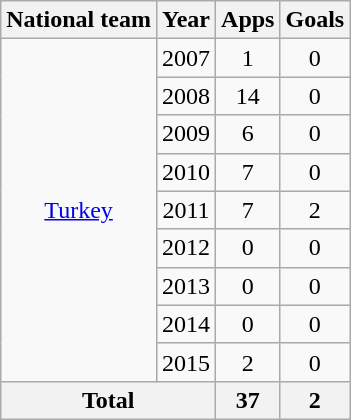<table class="wikitable" style="text-align:center">
<tr>
<th>National team</th>
<th>Year</th>
<th>Apps</th>
<th>Goals</th>
</tr>
<tr>
<td rowspan="9"><a href='#'>Turkey</a></td>
<td>2007</td>
<td>1</td>
<td>0</td>
</tr>
<tr>
<td>2008</td>
<td>14</td>
<td>0</td>
</tr>
<tr>
<td>2009</td>
<td>6</td>
<td>0</td>
</tr>
<tr>
<td>2010</td>
<td>7</td>
<td>0</td>
</tr>
<tr>
<td>2011</td>
<td>7</td>
<td>2</td>
</tr>
<tr>
<td>2012</td>
<td>0</td>
<td>0</td>
</tr>
<tr>
<td>2013</td>
<td>0</td>
<td>0</td>
</tr>
<tr>
<td>2014</td>
<td>0</td>
<td>0</td>
</tr>
<tr>
<td>2015</td>
<td>2</td>
<td>0</td>
</tr>
<tr>
<th colspan="2">Total</th>
<th>37</th>
<th>2</th>
</tr>
</table>
